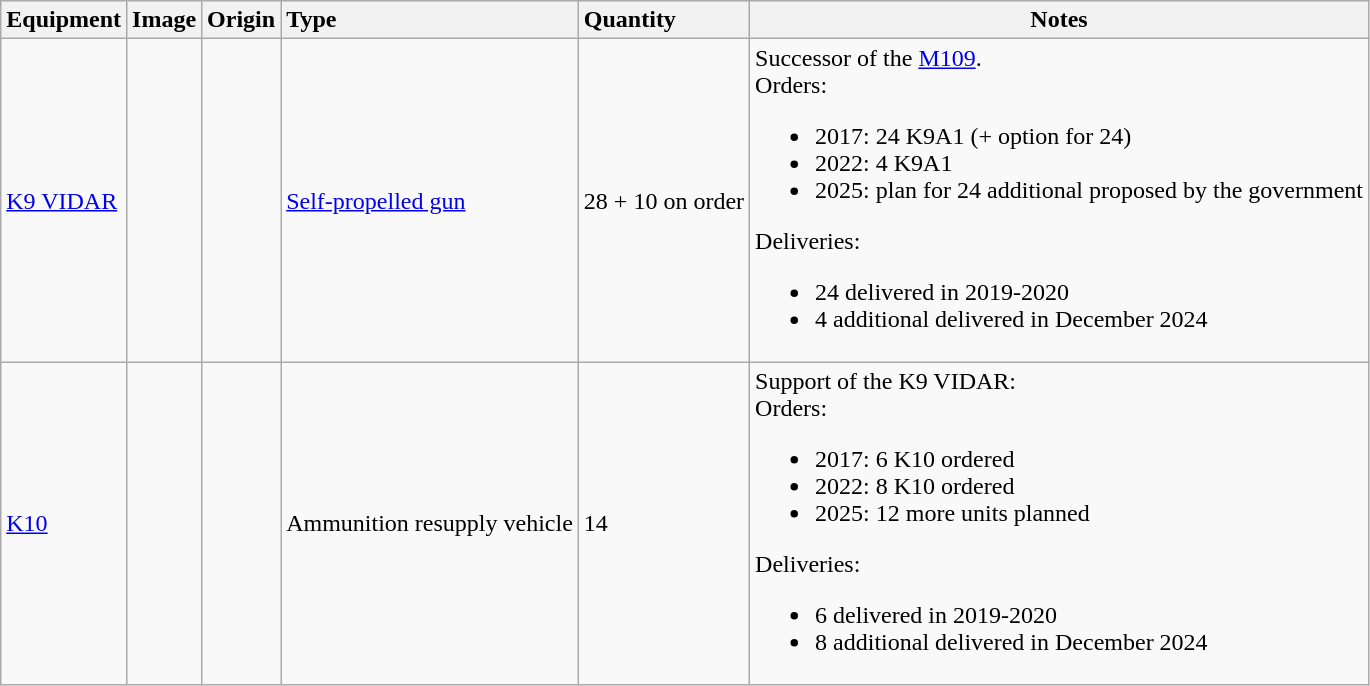<table class="wikitable">
<tr>
<th style="text-align:left;">Equipment</th>
<th style="text-align:left;">Image</th>
<th style="text-align:left;">Origin</th>
<th style="text-align:left;">Type</th>
<th style="text-align:left;">Quantity</th>
<th>Notes</th>
</tr>
<tr>
<td><a href='#'>K9 VIDAR</a></td>
<td></td>
<td></td>
<td><a href='#'>Self-propelled gun</a></td>
<td>28 + 10 on order</td>
<td>Successor of the <a href='#'>M109</a>.<br>Orders:<ul><li>2017: 24 K9A1 (+ option for 24)</li><li>2022: 4 K9A1</li><li>2025: plan for 24 additional proposed by the government</li></ul>Deliveries:<ul><li>24 delivered in 2019-2020</li><li>4 additional delivered in December 2024</li></ul></td>
</tr>
<tr>
<td><a href='#'>K10</a></td>
<td></td>
<td></td>
<td>Ammunition resupply vehicle</td>
<td>14</td>
<td>Support of the K9 VIDAR:<br>Orders:<ul><li>2017:  6 K10 ordered</li><li>2022:  8 K10 ordered</li><li>2025:  12 more units planned</li></ul>Deliveries:<ul><li>6 delivered in 2019-2020</li><li>8 additional delivered in December 2024</li></ul></td>
</tr>
</table>
